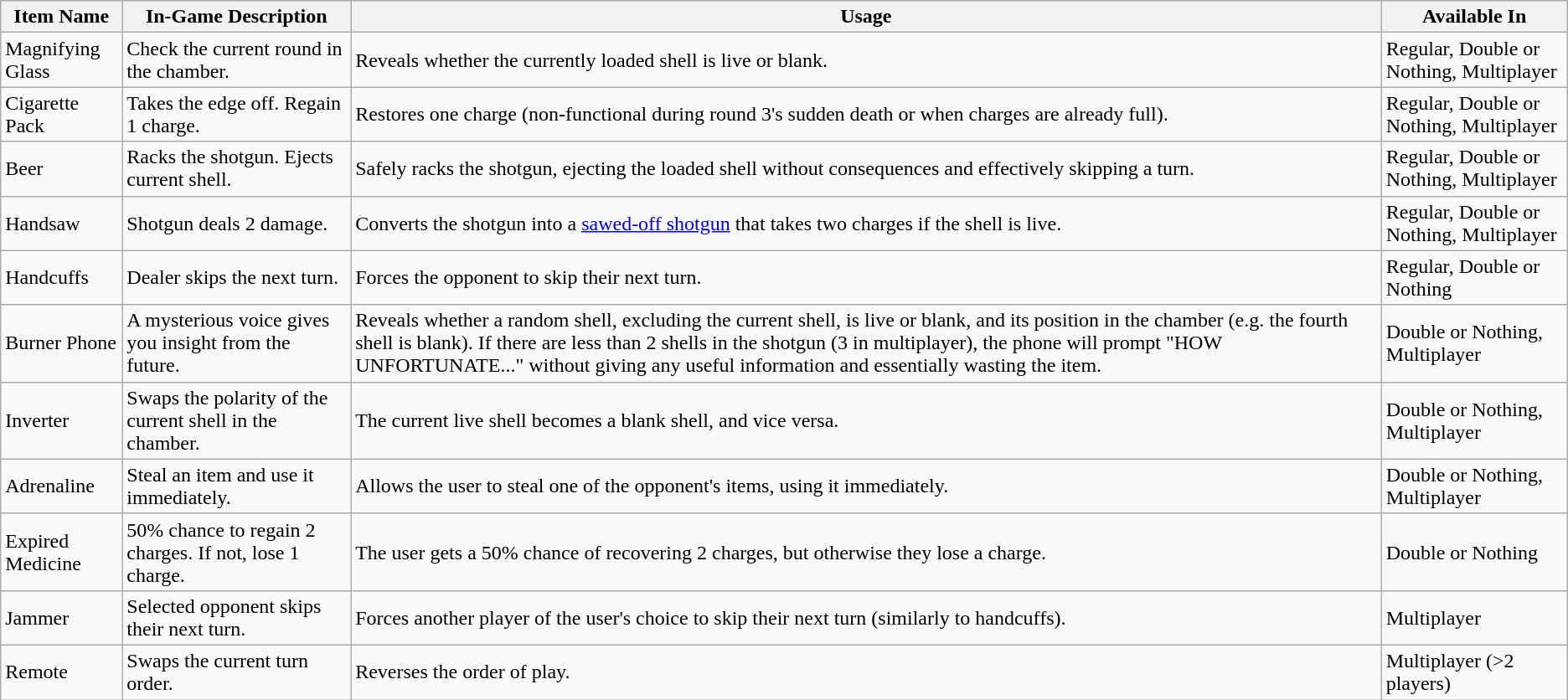<table class="wikitable">
<tr>
<th>Item Name</th>
<th>In-Game Description</th>
<th>Usage</th>
<th>Available In</th>
</tr>
<tr>
<td>Magnifying Glass</td>
<td>Check the current round in the chamber.</td>
<td>Reveals whether the currently loaded shell is live or blank.</td>
<td>Regular, Double or Nothing, Multiplayer</td>
</tr>
<tr>
<td>Cigarette Pack</td>
<td>Takes the edge off. Regain 1 charge.</td>
<td>Restores one charge (non-functional during round 3's sudden death or when charges are already full).</td>
<td>Regular, Double or Nothing, Multiplayer</td>
</tr>
<tr>
<td>Beer</td>
<td>Racks the shotgun. Ejects current shell.</td>
<td>Safely racks the shotgun, ejecting the loaded shell without consequences and effectively skipping a turn.</td>
<td>Regular, Double or Nothing, Multiplayer</td>
</tr>
<tr>
<td>Handsaw</td>
<td>Shotgun deals 2 damage.</td>
<td>Converts the shotgun into a <a href='#'>sawed-off shotgun</a> that takes two charges if the shell is live.</td>
<td>Regular, Double or Nothing, Multiplayer</td>
</tr>
<tr>
<td>Handcuffs</td>
<td>Dealer skips the next turn.</td>
<td>Forces the opponent to skip their next turn.</td>
<td>Regular, Double or Nothing</td>
</tr>
<tr>
<td>Burner Phone</td>
<td>A mysterious voice gives you insight from the future.</td>
<td>Reveals whether a random shell, excluding the current shell, is live or blank, and its position in the chamber (e.g. the fourth shell is blank). If there are less than 2 shells in the shotgun (3 in multiplayer), the phone will prompt "HOW UNFORTUNATE..." without giving any useful information and essentially wasting the item.</td>
<td>Double or Nothing, Multiplayer</td>
</tr>
<tr>
<td>Inverter</td>
<td>Swaps the polarity of the current shell in the chamber.</td>
<td>The current live shell becomes a blank shell, and vice versa.</td>
<td>Double or Nothing, Multiplayer</td>
</tr>
<tr>
<td>Adrenaline</td>
<td>Steal an item and use it immediately.</td>
<td>Allows the user to steal one of the opponent's items, using it immediately.</td>
<td>Double or Nothing, Multiplayer</td>
</tr>
<tr>
<td>Expired Medicine</td>
<td>50% chance to regain 2 charges. If not, lose 1 charge.</td>
<td>The user gets a 50% chance of recovering 2 charges, but otherwise they lose a charge.</td>
<td>Double or Nothing</td>
</tr>
<tr>
<td>Jammer</td>
<td>Selected opponent skips their next turn.</td>
<td>Forces another player of the user's choice to skip their next turn (similarly to handcuffs).</td>
<td>Multiplayer</td>
</tr>
<tr>
<td>Remote</td>
<td>Swaps the current turn order.</td>
<td>Reverses the order of play.</td>
<td>Multiplayer (>2 players)</td>
</tr>
</table>
